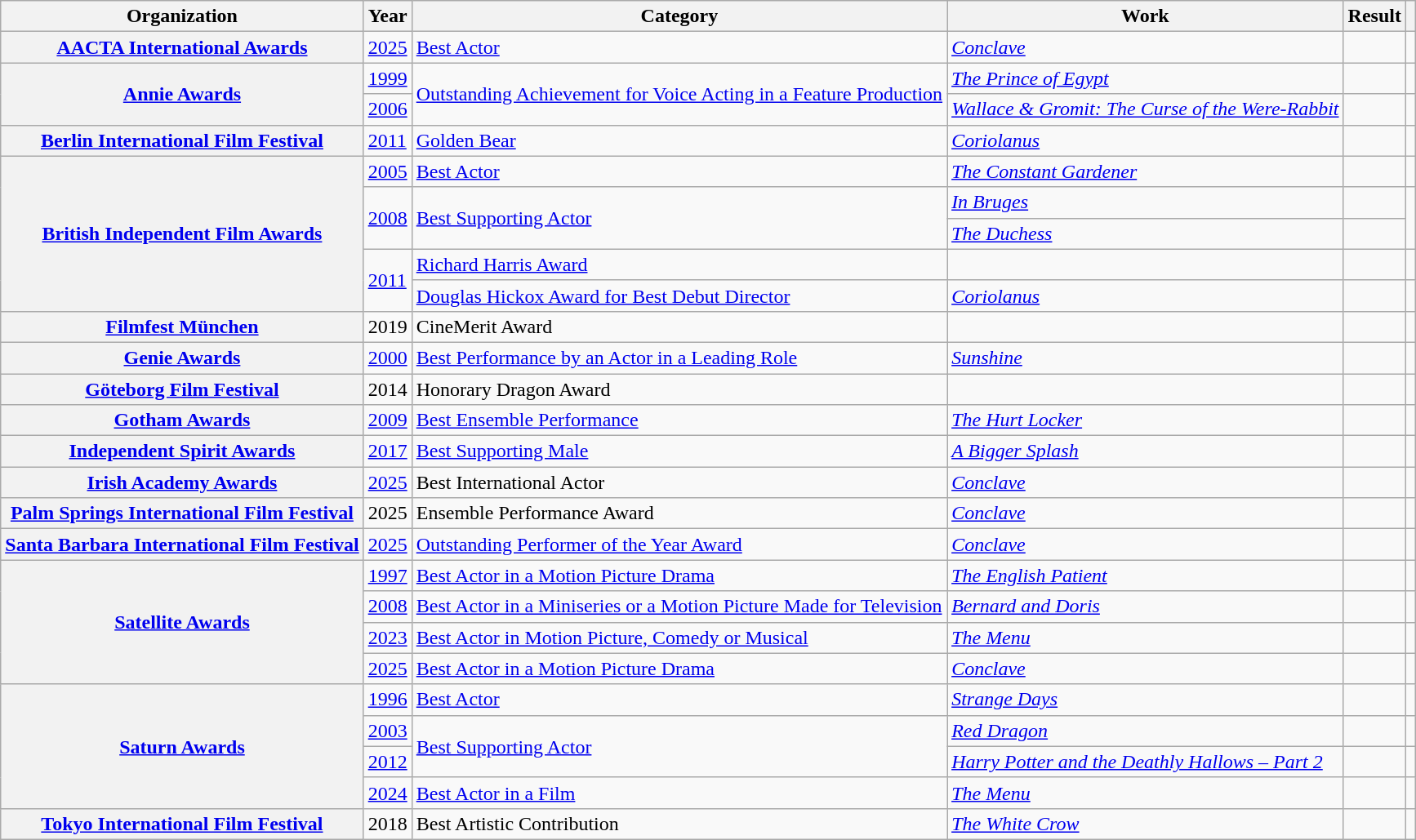<table class= "wikitable plainrowheaders sortable">
<tr>
<th scope="col">Organization</th>
<th scope="col">Year</th>
<th scope="col">Category</th>
<th scope="col">Work</th>
<th scope="col">Result</th>
<th scope="col" class="unsortable"></th>
</tr>
<tr>
<th scope="row"><a href='#'>AACTA International Awards</a></th>
<td><a href='#'>2025</a></td>
<td><a href='#'>Best Actor</a></td>
<td><em><a href='#'>Conclave</a></em></td>
<td></td>
<td style="text-align:center;"></td>
</tr>
<tr>
<th scope="row" rowspan="2"><a href='#'>Annie Awards</a></th>
<td><a href='#'>1999</a></td>
<td rowspan="2"><a href='#'>Outstanding Achievement for Voice Acting in a Feature Production</a></td>
<td><em><a href='#'>The Prince of Egypt</a></em></td>
<td></td>
<td style="text-align:center;"></td>
</tr>
<tr>
<td><a href='#'>2006</a></td>
<td><em><a href='#'>Wallace & Gromit: The Curse of the Were-Rabbit</a></em></td>
<td></td>
<td style="text-align:center;"></td>
</tr>
<tr>
<th scope="row"><a href='#'>Berlin International Film Festival</a></th>
<td><a href='#'>2011</a></td>
<td><a href='#'>Golden Bear</a></td>
<td><em><a href='#'>Coriolanus</a></em></td>
<td></td>
<td style="text-align:center;"></td>
</tr>
<tr>
<th scope="row" rowspan="5"><a href='#'>British Independent Film Awards</a></th>
<td><a href='#'>2005</a></td>
<td><a href='#'>Best Actor</a></td>
<td><em><a href='#'>The Constant Gardener</a></em></td>
<td></td>
<td style="text-align:center;"></td>
</tr>
<tr>
<td rowspan="2"><a href='#'>2008</a></td>
<td rowspan="2"><a href='#'>Best Supporting Actor</a></td>
<td><em><a href='#'>In Bruges</a></em></td>
<td></td>
<td rowspan="2" style="text-align:center;"></td>
</tr>
<tr>
<td><em><a href='#'>The Duchess</a></em></td>
<td></td>
</tr>
<tr>
<td rowspan="2"><a href='#'>2011</a></td>
<td><a href='#'>Richard Harris Award</a></td>
<td></td>
<td></td>
<td style="text-align:center;"></td>
</tr>
<tr>
<td><a href='#'>Douglas Hickox Award for Best Debut Director</a></td>
<td><em><a href='#'>Coriolanus</a></em></td>
<td></td>
<td style="text-align:center;"></td>
</tr>
<tr>
<th scope="row"><a href='#'>Filmfest München</a></th>
<td>2019</td>
<td>CineMerit Award</td>
<td></td>
<td></td>
<td style="text-align:center;"></td>
</tr>
<tr>
<th scope="row"><a href='#'>Genie Awards</a></th>
<td><a href='#'>2000</a></td>
<td><a href='#'>Best Performance by an Actor in a Leading Role</a></td>
<td><em><a href='#'>Sunshine</a></em></td>
<td></td>
<td style="text-align:center;"></td>
</tr>
<tr>
<th scope="row"><a href='#'>Göteborg Film Festival</a></th>
<td>2014</td>
<td>Honorary Dragon Award</td>
<td></td>
<td></td>
<td style="text-align:center;"></td>
</tr>
<tr>
<th scope="row"><a href='#'>Gotham Awards</a></th>
<td><a href='#'>2009</a></td>
<td><a href='#'>Best Ensemble Performance</a></td>
<td><em><a href='#'>The Hurt Locker</a></em></td>
<td></td>
<td style="text-align:center;"></td>
</tr>
<tr>
<th scope="row"><a href='#'>Independent Spirit Awards</a></th>
<td><a href='#'>2017</a></td>
<td><a href='#'>Best Supporting Male</a></td>
<td><em><a href='#'>A Bigger Splash</a></em></td>
<td></td>
<td style="text-align:center;"></td>
</tr>
<tr>
<th scope="row"><a href='#'>Irish Academy Awards</a></th>
<td><a href='#'>2025</a></td>
<td>Best International Actor</td>
<td><em><a href='#'>Conclave</a></em></td>
<td></td>
<td style="text-align:center;"></td>
</tr>
<tr>
<th scope="row"><a href='#'>Palm Springs International Film Festival</a></th>
<td>2025</td>
<td>Ensemble Performance Award</td>
<td><em><a href='#'>Conclave</a></em></td>
<td></td>
<td style="text-align:center;"></td>
</tr>
<tr>
<th scope="row"><a href='#'>Santa Barbara International Film Festival</a></th>
<td><a href='#'>2025</a></td>
<td><a href='#'>Outstanding Performer of the Year Award</a></td>
<td><em><a href='#'>Conclave</a></em></td>
<td></td>
<td style="text-align:center;"></td>
</tr>
<tr>
<th rowspan="4" scope="row"><a href='#'>Satellite Awards</a></th>
<td><a href='#'>1997</a></td>
<td><a href='#'>Best Actor in a Motion Picture Drama</a></td>
<td><em><a href='#'>The English Patient</a></em></td>
<td></td>
<td style="text-align:center;"></td>
</tr>
<tr>
<td><a href='#'>2008</a></td>
<td><a href='#'>Best Actor in a Miniseries or a Motion Picture Made for Television</a></td>
<td><em><a href='#'>Bernard and Doris</a></em></td>
<td></td>
<td style="text-align:center;"></td>
</tr>
<tr>
<td><a href='#'>2023</a></td>
<td><a href='#'>Best Actor in Motion Picture, Comedy or Musical</a></td>
<td><em><a href='#'>The Menu</a></em></td>
<td></td>
<td style="text-align:center;"></td>
</tr>
<tr>
<td><a href='#'>2025</a></td>
<td><a href='#'>Best Actor in a Motion Picture Drama</a></td>
<td><em><a href='#'>Conclave</a></em></td>
<td></td>
<td style="text-align:center;"></td>
</tr>
<tr>
<th scope="row" rowspan="4"><a href='#'>Saturn Awards</a></th>
<td><a href='#'>1996</a></td>
<td><a href='#'>Best Actor</a></td>
<td><em><a href='#'>Strange Days</a></em></td>
<td></td>
<td style="text-align:center;"></td>
</tr>
<tr>
<td><a href='#'>2003</a></td>
<td rowspan="2"><a href='#'>Best Supporting Actor</a></td>
<td><em><a href='#'>Red Dragon</a></em></td>
<td></td>
<td style="text-align:center;"></td>
</tr>
<tr>
<td><a href='#'>2012</a></td>
<td><em><a href='#'>Harry Potter and the Deathly Hallows – Part 2</a></em></td>
<td></td>
<td style="text-align:center;"></td>
</tr>
<tr>
<td><a href='#'>2024</a></td>
<td><a href='#'>Best Actor in a Film</a></td>
<td><em><a href='#'>The Menu</a></em></td>
<td></td>
<td style="text-align:center;"></td>
</tr>
<tr>
<th scope="row"><a href='#'>Tokyo International Film Festival</a></th>
<td>2018</td>
<td>Best Artistic Contribution</td>
<td><em><a href='#'>The White Crow</a></em></td>
<td></td>
<td style="text-align:center;"></td>
</tr>
</table>
